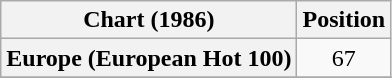<table class="wikitable sortable plainrowheaders">
<tr>
<th>Chart (1986)</th>
<th align="center">Position</th>
</tr>
<tr>
<th scope="row">Europe (European Hot 100)</th>
<td style="text-align:center;">67</td>
</tr>
<tr>
</tr>
</table>
